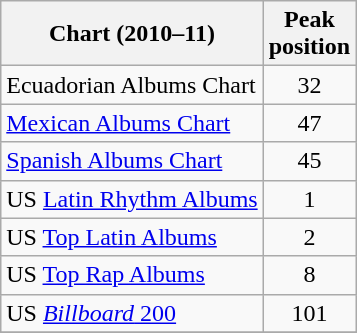<table class="wikitable sortable">
<tr>
<th align="left">Chart (2010–11)</th>
<th align="left">Peak<br>position</th>
</tr>
<tr>
<td>Ecuadorian Albums Chart</td>
<td align="center">32</td>
</tr>
<tr>
<td><a href='#'>Mexican Albums Chart</a></td>
<td align="center">47</td>
</tr>
<tr>
<td><a href='#'>Spanish Albums Chart</a></td>
<td style="text-align:center;">45</td>
</tr>
<tr>
<td>US <a href='#'>Latin Rhythm Albums</a></td>
<td align="center">1</td>
</tr>
<tr>
<td>US <a href='#'>Top Latin Albums</a></td>
<td align="center">2</td>
</tr>
<tr>
<td>US <a href='#'>Top Rap Albums</a></td>
<td align="center">8</td>
</tr>
<tr>
<td>US <a href='#'><em>Billboard</em> 200</a></td>
<td align="center">101</td>
</tr>
<tr>
</tr>
</table>
